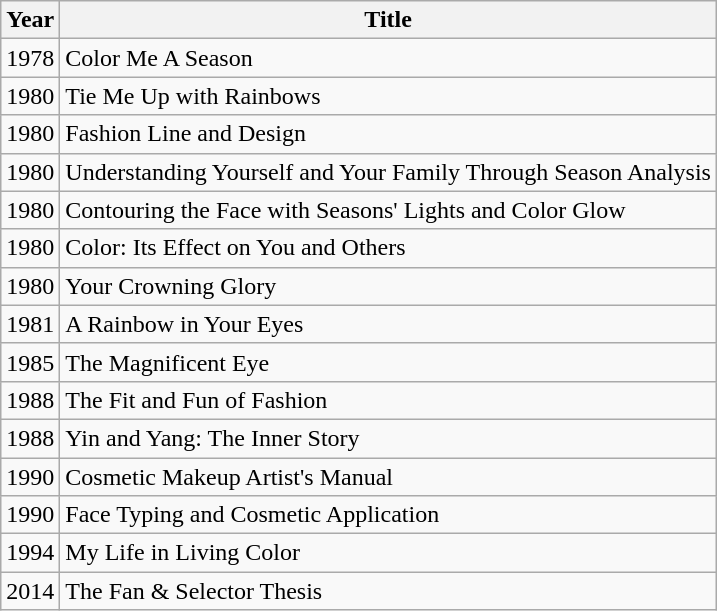<table class="wikitable">
<tr>
<th>Year</th>
<th>Title</th>
</tr>
<tr>
<td>1978</td>
<td>Color Me A Season</td>
</tr>
<tr>
<td>1980</td>
<td>Tie Me Up with Rainbows</td>
</tr>
<tr>
<td>1980</td>
<td>Fashion Line and Design</td>
</tr>
<tr>
<td>1980</td>
<td>Understanding Yourself and Your Family Through Season Analysis</td>
</tr>
<tr>
<td>1980</td>
<td>Contouring the Face with Seasons' Lights and Color Glow</td>
</tr>
<tr>
<td>1980</td>
<td>Color: Its Effect on You and Others</td>
</tr>
<tr>
<td>1980</td>
<td>Your Crowning Glory</td>
</tr>
<tr>
<td>1981</td>
<td>A Rainbow in Your Eyes</td>
</tr>
<tr>
<td>1985</td>
<td>The Magnificent Eye</td>
</tr>
<tr>
<td>1988</td>
<td>The Fit and Fun of Fashion</td>
</tr>
<tr>
<td>1988</td>
<td>Yin and Yang: The Inner Story</td>
</tr>
<tr>
<td>1990</td>
<td>Cosmetic Makeup Artist's Manual</td>
</tr>
<tr>
<td>1990</td>
<td>Face Typing and Cosmetic Application</td>
</tr>
<tr>
<td>1994</td>
<td>My Life in Living Color</td>
</tr>
<tr>
<td>2014</td>
<td>The Fan & Selector Thesis</td>
</tr>
</table>
